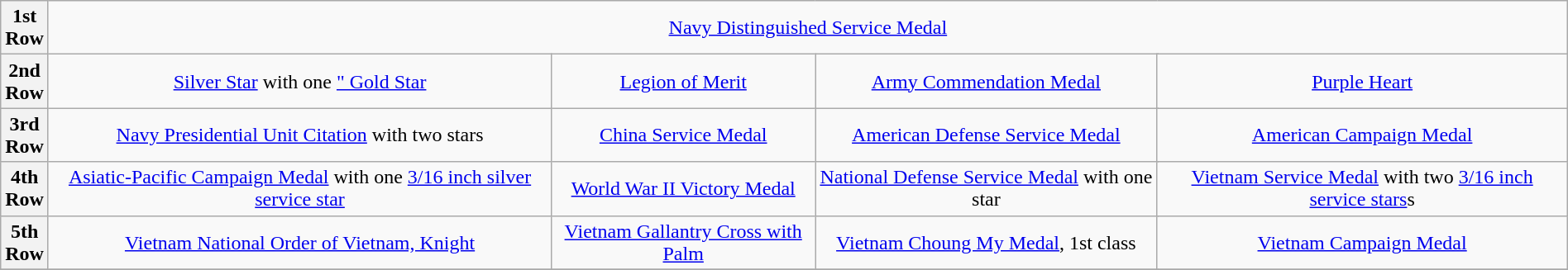<table class="wikitable" style="margin:1em auto; text-align:center;">
<tr>
<th>1st<br> Row</th>
<td colspan="14"><a href='#'>Navy Distinguished Service Medal</a></td>
</tr>
<tr>
<th>2nd<br> Row</th>
<td colspan="4"><a href='#'>Silver Star</a> with one <a href='#'>" Gold Star</a></td>
<td colspan="4"><a href='#'>Legion of Merit</a></td>
<td colspan="4"><a href='#'>Army Commendation Medal</a></td>
<td colspan="4"><a href='#'>Purple Heart</a></td>
</tr>
<tr>
<th>3rd<br> Row</th>
<td colspan="4"><a href='#'>Navy Presidential Unit Citation</a> with two stars</td>
<td colspan="4"><a href='#'>China Service Medal</a></td>
<td colspan="4"><a href='#'>American Defense Service Medal</a></td>
<td colspan="4"><a href='#'>American Campaign Medal</a></td>
</tr>
<tr>
<th>4th<br> Row</th>
<td colspan="4"><a href='#'>Asiatic-Pacific Campaign Medal</a> with one <a href='#'>3/16 inch silver service star</a></td>
<td colspan="4"><a href='#'>World War II Victory Medal</a></td>
<td colspan="4"><a href='#'>National Defense Service Medal</a> with one star</td>
<td colspan="4"><a href='#'>Vietnam Service Medal</a> with two <a href='#'>3/16 inch service stars</a>s</td>
</tr>
<tr>
<th>5th<br> Row</th>
<td colspan="4"><a href='#'>Vietnam National Order of Vietnam, Knight</a></td>
<td colspan="4"><a href='#'>Vietnam Gallantry Cross with Palm</a></td>
<td colspan="4"><a href='#'>Vietnam Choung My Medal</a>, 1st class</td>
<td colspan="4"><a href='#'>Vietnam Campaign Medal</a></td>
</tr>
<tr>
</tr>
</table>
